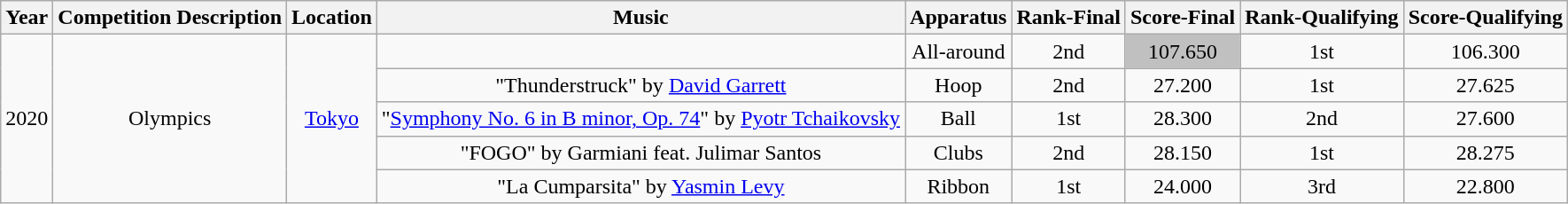<table class="wikitable" style="text-align:center">
<tr>
<th>Year</th>
<th>Competition Description</th>
<th>Location</th>
<th>Music</th>
<th>Apparatus</th>
<th>Rank-Final</th>
<th>Score-Final</th>
<th>Rank-Qualifying</th>
<th>Score-Qualifying</th>
</tr>
<tr>
<td rowspan="5">2020</td>
<td rowspan="5">Olympics</td>
<td rowspan="5"><a href='#'>Tokyo</a></td>
<td></td>
<td>All-around</td>
<td>2nd </td>
<td style="background:silver;">107.650</td>
<td>1st</td>
<td>106.300</td>
</tr>
<tr>
<td>"Thunderstruck" by <a href='#'>David Garrett</a></td>
<td>Hoop</td>
<td>2nd</td>
<td>27.200</td>
<td>1st</td>
<td>27.625</td>
</tr>
<tr>
<td>"<a href='#'>Symphony No. 6 in B minor, Op. 74</a>" by <a href='#'>Pyotr Tchaikovsky</a></td>
<td>Ball</td>
<td>1st</td>
<td>28.300</td>
<td>2nd</td>
<td>27.600</td>
</tr>
<tr>
<td>"FOGO" by Garmiani feat. Julimar Santos</td>
<td>Clubs</td>
<td>2nd</td>
<td>28.150</td>
<td>1st</td>
<td>28.275</td>
</tr>
<tr>
<td>"La Cumparsita" by <a href='#'>Yasmin Levy</a></td>
<td>Ribbon</td>
<td>1st</td>
<td>24.000</td>
<td>3rd</td>
<td>22.800</td>
</tr>
</table>
